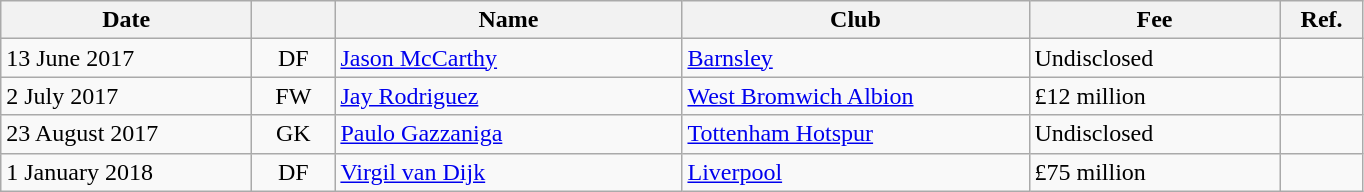<table class="wikitable plainrowheaders">
<tr>
<th scope="col" style="width:10em;">Date</th>
<th scope="col" style="width:3em;"></th>
<th scope="col" style="width:14em;">Name</th>
<th scope="col" style="width:14em;">Club</th>
<th scope="col" style="width:10em;">Fee</th>
<th scope="col" style="width:3em;">Ref.</th>
</tr>
<tr>
<td>13 June 2017</td>
<td align="center">DF</td>
<td> <a href='#'>Jason McCarthy</a></td>
<td> <a href='#'>Barnsley</a></td>
<td>Undisclosed</td>
<td align="center"></td>
</tr>
<tr>
<td>2 July 2017</td>
<td align="center">FW</td>
<td> <a href='#'>Jay Rodriguez</a></td>
<td> <a href='#'>West Bromwich Albion</a></td>
<td>£12 million</td>
<td align="center"></td>
</tr>
<tr>
<td>23 August 2017</td>
<td align="center">GK</td>
<td> <a href='#'>Paulo Gazzaniga</a></td>
<td> <a href='#'>Tottenham Hotspur</a></td>
<td>Undisclosed</td>
<td align="center"></td>
</tr>
<tr>
<td>1 January 2018</td>
<td align="center">DF</td>
<td> <a href='#'>Virgil van Dijk</a></td>
<td> <a href='#'>Liverpool</a></td>
<td>£75 million</td>
<td align="center"></td>
</tr>
</table>
